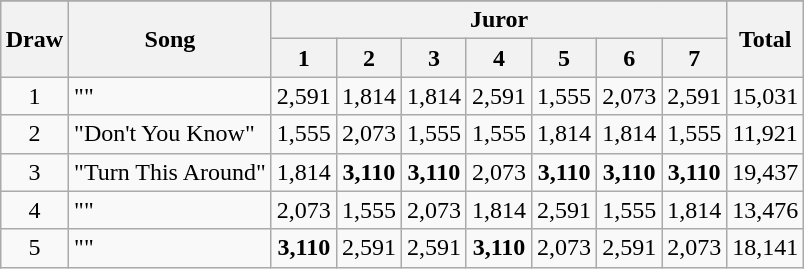<table class="wikitable collapsible" style="margin: 1em auto 1em auto; text-align:center">
<tr>
</tr>
<tr>
<th rowspan="2">Draw</th>
<th rowspan="2">Song</th>
<th colspan="7">Juror</th>
<th rowspan="2">Total</th>
</tr>
<tr>
<th>1</th>
<th>2</th>
<th>3</th>
<th>4</th>
<th>5</th>
<th>6</th>
<th>7</th>
</tr>
<tr>
<td>1</td>
<td align="left">""</td>
<td>2,591</td>
<td>1,814</td>
<td>1,814</td>
<td>2,591</td>
<td>1,555</td>
<td>2,073</td>
<td>2,591</td>
<td>15,031</td>
</tr>
<tr>
<td>2</td>
<td align="left">"Don't You Know"</td>
<td>1,555</td>
<td>2,073</td>
<td>1,555</td>
<td>1,555</td>
<td>1,814</td>
<td>1,814</td>
<td>1,555</td>
<td>11,921</td>
</tr>
<tr>
<td>3</td>
<td align="left">"Turn This Around"</td>
<td>1,814</td>
<td><strong>3,110</strong></td>
<td><strong>3,110</strong></td>
<td>2,073</td>
<td><strong>3,110</strong></td>
<td><strong>3,110</strong></td>
<td><strong>3,110</strong></td>
<td>19,437</td>
</tr>
<tr>
<td>4</td>
<td align="left">""</td>
<td>2,073</td>
<td>1,555</td>
<td>2,073</td>
<td>1,814</td>
<td>2,591</td>
<td>1,555</td>
<td>1,814</td>
<td>13,476</td>
</tr>
<tr>
<td>5</td>
<td align="left">""</td>
<td><strong>3,110</strong></td>
<td>2,591</td>
<td>2,591</td>
<td><strong>3,110</strong></td>
<td>2,073</td>
<td>2,591</td>
<td>2,073</td>
<td>18,141</td>
</tr>
</table>
